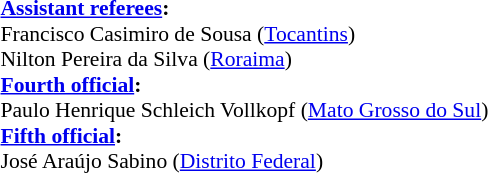<table width=50% style="font-size: 90%">
<tr>
<td><br><br><strong><a href='#'>Assistant referees</a>:</strong>
<br>Francisco Casimiro de Sousa (<a href='#'>Tocantins</a>)
<br>Nilton Pereira da Silva (<a href='#'>Roraima</a>)
<br><strong><a href='#'>Fourth official</a>:</strong>
<br>Paulo Henrique Schleich Vollkopf (<a href='#'>Mato Grosso do Sul</a>)
<br><strong><a href='#'>Fifth official</a>:</strong>
<br>José Araújo Sabino (<a href='#'>Distrito Federal</a>)</td>
</tr>
</table>
